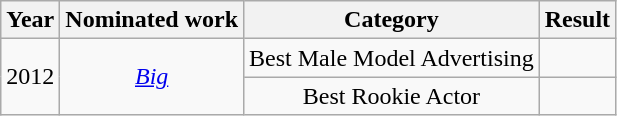<table class="wikitable sortable plainrowheaders" style="text-align:center;">
<tr>
<th>Year</th>
<th>Nominated work</th>
<th>Category</th>
<th>Result</th>
</tr>
<tr>
<td rowspan="2">2012</td>
<td rowspan="2"><em><a href='#'>Big</a></em></td>
<td>Best Male Model Advertising</td>
<td></td>
</tr>
<tr>
<td>Best Rookie Actor</td>
<td></td>
</tr>
</table>
